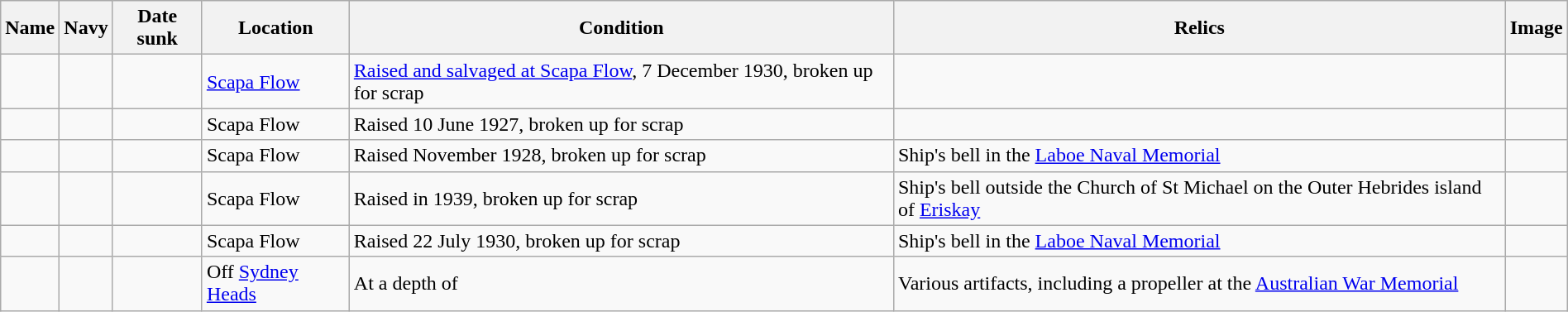<table class="wikitable sortable" style="width:100%;">
<tr>
<th scope="col">Name</th>
<th scope="col">Navy</th>
<th scope="col">Date sunk</th>
<th scope="col">Location</th>
<th scope="col">Condition</th>
<th scope="col">Relics</th>
<th scope="col" class="unsortable">Image</th>
</tr>
<tr>
<td></td>
<td></td>
<td></td>
<td><a href='#'>Scapa Flow</a></td>
<td><a href='#'>Raised and salvaged at Scapa Flow</a>, 7 December 1930, broken up for scrap</td>
<td></td>
<td></td>
</tr>
<tr>
<td></td>
<td></td>
<td></td>
<td>Scapa Flow</td>
<td>Raised 10 June 1927, broken up for scrap</td>
<td></td>
<td></td>
</tr>
<tr>
<td></td>
<td></td>
<td></td>
<td>Scapa Flow</td>
<td>Raised November 1928, broken up for scrap</td>
<td>Ship's bell in the <a href='#'>Laboe Naval Memorial</a></td>
<td></td>
</tr>
<tr>
<td></td>
<td></td>
<td></td>
<td>Scapa Flow</td>
<td>Raised in 1939, broken up for scrap</td>
<td>Ship's bell outside the Church of St Michael on the Outer Hebrides island of <a href='#'>Eriskay</a></td>
<td></td>
</tr>
<tr>
<td></td>
<td></td>
<td></td>
<td>Scapa Flow</td>
<td>Raised 22 July 1930, broken up for scrap</td>
<td>Ship's bell in the <a href='#'>Laboe Naval Memorial</a></td>
<td></td>
</tr>
<tr>
<td></td>
<td></td>
<td></td>
<td>Off <a href='#'>Sydney Heads</a></td>
<td>At a depth of </td>
<td>Various artifacts, including a propeller at the <a href='#'>Australian War Memorial</a></td>
<td></td>
</tr>
</table>
